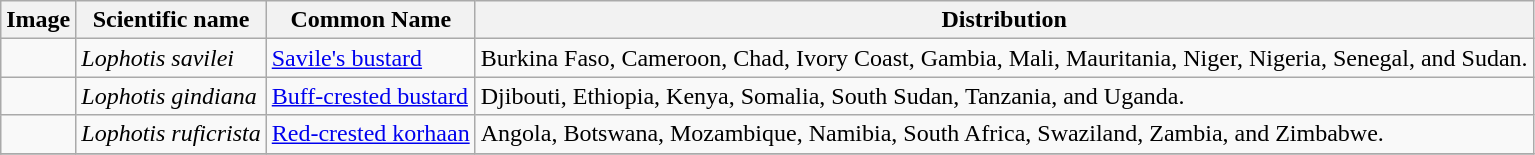<table class="wikitable">
<tr>
<th>Image</th>
<th>Scientific name</th>
<th>Common Name</th>
<th>Distribution</th>
</tr>
<tr>
<td></td>
<td><em>Lophotis savilei</em></td>
<td><a href='#'>Savile's bustard</a></td>
<td>Burkina Faso, Cameroon, Chad, Ivory Coast, Gambia, Mali, Mauritania, Niger, Nigeria, Senegal, and Sudan.</td>
</tr>
<tr>
<td></td>
<td><em>Lophotis gindiana</em></td>
<td><a href='#'>Buff-crested bustard</a></td>
<td>Djibouti, Ethiopia, Kenya, Somalia, South Sudan, Tanzania, and Uganda.</td>
</tr>
<tr>
<td></td>
<td><em>Lophotis ruficrista</em></td>
<td><a href='#'>Red-crested korhaan</a></td>
<td>Angola, Botswana, Mozambique, Namibia, South Africa, Swaziland, Zambia, and Zimbabwe.</td>
</tr>
<tr>
</tr>
</table>
